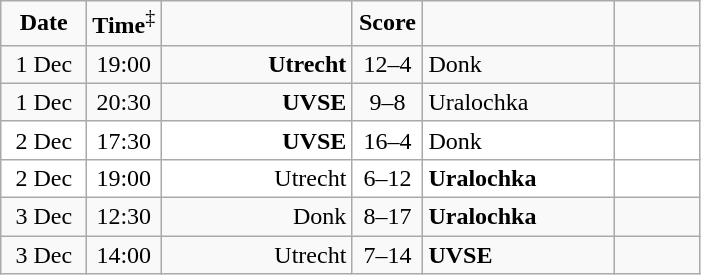<table class=wikitable style="text-align:center;">
<tr>
<td width=50px><strong>Date</strong></td>
<td width=40px><strong>Time</strong><sup>‡</sup></td>
<td width=120px></td>
<td width=40px><strong>Score</strong></td>
<td width=120px></td>
<td width=50px></td>
</tr>
<tr>
<td>1 Dec</td>
<td>19:00</td>
<td style="text-align:right"><strong>Utrecht</strong></td>
<td>12–4</td>
<td style="text-align:left">Donk</td>
<td></td>
</tr>
<tr>
<td>1 Dec</td>
<td>20:30</td>
<td style="text-align:right"><strong>UVSE</strong></td>
<td>9–8</td>
<td style="text-align:left">Uralochka</td>
<td></td>
</tr>
<tr bgcolor=white>
<td>2 Dec</td>
<td>17:30</td>
<td style="text-align:right"><strong>UVSE</strong></td>
<td>16–4</td>
<td style="text-align:left">Donk</td>
<td></td>
</tr>
<tr bgcolor=white>
<td>2 Dec</td>
<td>19:00</td>
<td style="text-align:right">Utrecht</td>
<td>6–12</td>
<td style="text-align:left"><strong>Uralochka</strong></td>
<td></td>
</tr>
<tr>
<td>3 Dec</td>
<td>12:30</td>
<td style="text-align:right">Donk</td>
<td>8–17</td>
<td style="text-align:left"><strong>Uralochka</strong></td>
<td></td>
</tr>
<tr>
<td>3 Dec</td>
<td>14:00</td>
<td style="text-align:right">Utrecht</td>
<td>7–14</td>
<td style="text-align:left"><strong>UVSE</strong></td>
<td></td>
</tr>
</table>
